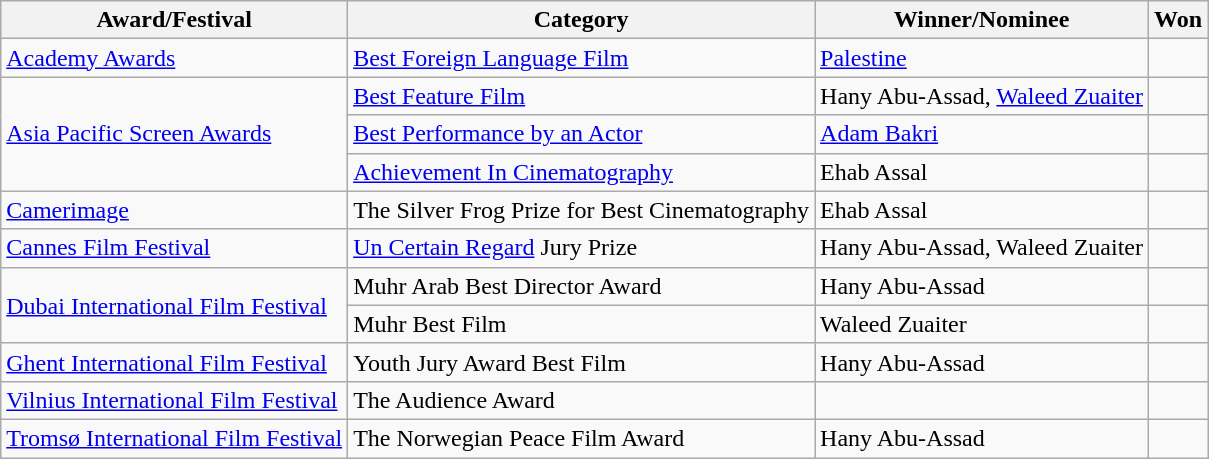<table class="wikitable">
<tr>
<th>Award/Festival</th>
<th>Category</th>
<th>Winner/Nominee</th>
<th>Won</th>
</tr>
<tr>
<td><a href='#'>Academy Awards</a></td>
<td><a href='#'>Best Foreign Language Film</a></td>
<td><a href='#'>Palestine</a></td>
<td></td>
</tr>
<tr>
<td rowspan="3"><a href='#'>Asia Pacific Screen Awards</a></td>
<td><a href='#'>Best Feature Film</a></td>
<td>Hany Abu-Assad, <a href='#'>Waleed Zuaiter</a></td>
<td></td>
</tr>
<tr>
<td><a href='#'>Best Performance by an Actor</a></td>
<td><a href='#'>Adam Bakri</a></td>
<td></td>
</tr>
<tr>
<td><a href='#'>Achievement In Cinematography</a></td>
<td>Ehab Assal</td>
<td></td>
</tr>
<tr>
<td><a href='#'>Camerimage</a></td>
<td>The Silver Frog Prize for Best Cinematography</td>
<td>Ehab Assal</td>
<td></td>
</tr>
<tr>
<td><a href='#'>Cannes Film Festival</a></td>
<td><a href='#'>Un Certain Regard</a> Jury Prize</td>
<td>Hany Abu-Assad, Waleed Zuaiter</td>
<td></td>
</tr>
<tr>
<td rowspan="2"><a href='#'>Dubai International Film Festival</a></td>
<td>Muhr Arab Best Director Award</td>
<td>Hany Abu-Assad</td>
<td></td>
</tr>
<tr>
<td>Muhr Best Film</td>
<td>Waleed Zuaiter</td>
<td></td>
</tr>
<tr>
<td><a href='#'>Ghent International Film Festival</a></td>
<td>Youth Jury Award Best Film</td>
<td>Hany Abu-Assad</td>
<td></td>
</tr>
<tr>
<td><a href='#'>Vilnius International Film Festival</a></td>
<td>The Audience Award</td>
<td></td>
<td></td>
</tr>
<tr>
<td><a href='#'>Tromsø International Film Festival</a></td>
<td>The Norwegian Peace Film Award</td>
<td>Hany Abu-Assad</td>
<td></td>
</tr>
</table>
